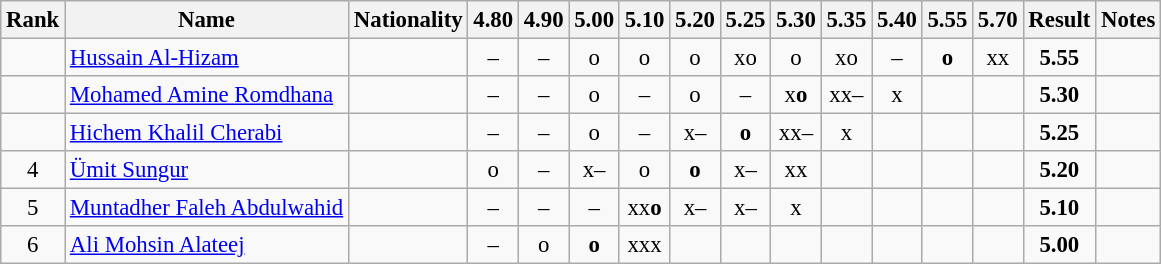<table class="wikitable sortable" style="text-align:center;font-size:95%">
<tr>
<th>Rank</th>
<th>Name</th>
<th>Nationality</th>
<th>4.80</th>
<th>4.90</th>
<th>5.00</th>
<th>5.10</th>
<th>5.20</th>
<th>5.25</th>
<th>5.30</th>
<th>5.35</th>
<th>5.40</th>
<th>5.55</th>
<th>5.70</th>
<th>Result</th>
<th>Notes</th>
</tr>
<tr>
<td></td>
<td align=left><a href='#'>Hussain Al-Hizam</a></td>
<td align=left></td>
<td>–</td>
<td>–</td>
<td>o</td>
<td>o</td>
<td>o</td>
<td>xo</td>
<td>o</td>
<td>xo</td>
<td>–</td>
<td><strong>o</strong></td>
<td>xx</td>
<td><strong>5.55</strong></td>
<td></td>
</tr>
<tr>
<td></td>
<td align=left><a href='#'>Mohamed Amine Romdhana</a></td>
<td align=left></td>
<td>–</td>
<td>–</td>
<td>o</td>
<td>–</td>
<td>o</td>
<td>–</td>
<td>x<strong>o</strong></td>
<td>xx–</td>
<td>x</td>
<td></td>
<td></td>
<td><strong>5.30</strong></td>
<td></td>
</tr>
<tr>
<td></td>
<td align=left><a href='#'>Hichem Khalil Cherabi</a></td>
<td align=left></td>
<td>–</td>
<td>–</td>
<td>o</td>
<td>–</td>
<td>x–</td>
<td><strong>o</strong></td>
<td>xx–</td>
<td>x</td>
<td></td>
<td></td>
<td></td>
<td><strong>5.25</strong></td>
<td></td>
</tr>
<tr>
<td>4</td>
<td align=left><a href='#'>Ümit Sungur</a></td>
<td align=left></td>
<td>o</td>
<td>–</td>
<td>x–</td>
<td>o</td>
<td><strong>o</strong></td>
<td>x–</td>
<td>xx</td>
<td></td>
<td></td>
<td></td>
<td></td>
<td><strong>5.20</strong></td>
<td></td>
</tr>
<tr>
<td>5</td>
<td align=left><a href='#'>Muntadher Faleh Abdulwahid</a></td>
<td align=left></td>
<td>–</td>
<td>–</td>
<td>–</td>
<td>xx<strong>o</strong></td>
<td>x–</td>
<td>x–</td>
<td>x</td>
<td></td>
<td></td>
<td></td>
<td></td>
<td><strong>5.10</strong></td>
<td></td>
</tr>
<tr>
<td>6</td>
<td align=left><a href='#'>Ali Mohsin Alateej</a></td>
<td align=left></td>
<td>–</td>
<td>o</td>
<td><strong>o</strong></td>
<td>xxx</td>
<td></td>
<td></td>
<td></td>
<td></td>
<td></td>
<td></td>
<td></td>
<td><strong>5.00</strong></td>
<td></td>
</tr>
</table>
